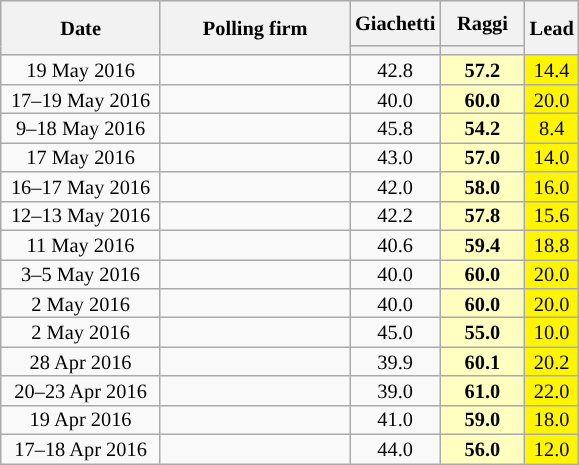<table class="wikitable collapsible" style="text-align:center;font-size:85%;line-height:13px">
<tr style="height:30px; background-color:#E9E9E9">
<th style="width:100px;" rowspan="2">Date</th>
<th style="width:120px;" rowspan="2">Polling firm</th>
<th style="width:50px;">Giachetti</th>
<th style="width:50px;">Raggi</th>
<th style="width:25px;" rowspan="2">Lead</th>
</tr>
<tr>
<th style="background:"></th>
<th style="background:"></th>
</tr>
<tr>
<td>19 May 2016</td>
<td></td>
<td>42.8</td>
<td style="background:#FFFFBF"><strong>57.2</strong></td>
<td style="background:#FFF500; color:black;">14.4</td>
</tr>
<tr>
<td>17–19 May 2016</td>
<td></td>
<td>40.0</td>
<td style="background:#FFFFBF"><strong>60.0</strong></td>
<td style="background:#FFF500; color:black;">20.0</td>
</tr>
<tr>
<td>9–18 May 2016</td>
<td></td>
<td>45.8</td>
<td style="background:#FFFFBF"><strong>54.2</strong></td>
<td style="background:#FFF500; color:black;">8.4</td>
</tr>
<tr>
<td>17 May 2016</td>
<td></td>
<td>43.0</td>
<td style="background:#FFFFBF"><strong>57.0</strong></td>
<td style="background:#FFF500; color:black;">14.0</td>
</tr>
<tr>
<td>16–17 May 2016</td>
<td></td>
<td>42.0</td>
<td style="background:#FFFFBF"><strong>58.0</strong></td>
<td style="background:#FFF500; color:black;">16.0</td>
</tr>
<tr>
<td>12–13 May 2016</td>
<td></td>
<td>42.2</td>
<td style="background:#FFFFBF"><strong>57.8</strong></td>
<td style="background:#FFF500; color:black;">15.6</td>
</tr>
<tr>
<td>11 May 2016</td>
<td></td>
<td>40.6</td>
<td style="background:#FFFFBF"><strong>59.4</strong></td>
<td style="background:#FFF500; color:black;">18.8</td>
</tr>
<tr>
<td>3–5 May 2016</td>
<td></td>
<td>40.0</td>
<td style="background:#FFFFBF"><strong>60.0</strong></td>
<td style="background:#FFF500; color:black;">20.0</td>
</tr>
<tr>
<td>2 May 2016</td>
<td></td>
<td>40.0</td>
<td style="background:#FFFFBF"><strong>60.0</strong></td>
<td style="background:#FFF500; color:black;">20.0</td>
</tr>
<tr>
<td>2 May 2016</td>
<td></td>
<td>45.0</td>
<td style="background:#FFFFBF"><strong>55.0</strong></td>
<td style="background:#FFF500; color:black;">10.0</td>
</tr>
<tr>
<td>28 Apr 2016</td>
<td></td>
<td>39.9</td>
<td style="background:#FFFFBF"><strong>60.1</strong></td>
<td style="background:#FFF500; color:black;">20.2</td>
</tr>
<tr>
<td>20–23 Apr 2016</td>
<td></td>
<td>39.0</td>
<td style="background:#FFFFBF"><strong>61.0</strong></td>
<td style="background:#FFF500; color:black;">22.0</td>
</tr>
<tr>
<td>19 Apr 2016</td>
<td></td>
<td>41.0</td>
<td style="background:#FFFFBF"><strong>59.0</strong></td>
<td style="background:#FFF500; color:black;">18.0</td>
</tr>
<tr>
<td>17–18 Apr 2016</td>
<td></td>
<td>44.0</td>
<td style="background:#FFFFBF"><strong>56.0</strong></td>
<td style="background:#FFF500; color:black;">12.0</td>
</tr>
</table>
